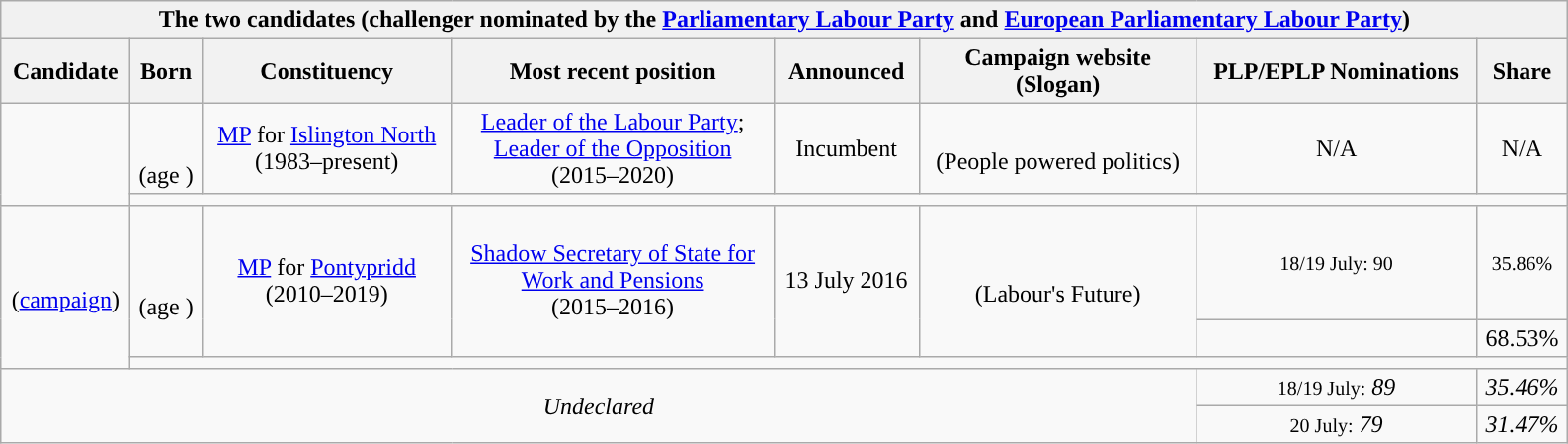<table class ="wikitable">
<tr>
<th style="background:#f1f1f1; width:1050px;" colspan="30">The two candidates (challenger nominated by the <a href='#'>Parliamentary Labour Party</a> and <a href='#'>European Parliamentary Labour Party</a>)</th>
</tr>
<tr>
<th>Candidate</th>
<th>Born</th>
<th>Constituency</th>
<th>Most recent position</th>
<th>Announced</th>
<th class="unsortable">Campaign website<br> (Slogan)</th>
<th>PLP/EPLP Nominations</th>
<th>Share</th>
</tr>
<tr style="text-align: center;"  |>
<td rowspan="2"><strong></strong></td>
<td><br> <br> (age )</td>
<td><a href='#'>MP</a> for <a href='#'>Islington North</a><br> (1983–present)</td>
<td><a href='#'>Leader of the Labour Party</a>;<br> <a href='#'>Leader of the Opposition</a><br> (2015–2020)</td>
<td>Incumbent</td>
<td><br> (People powered politics)</td>
<td style="text-align: center;">N/A</td>
<td>N/A</td>
</tr>
<tr>
<td colspan="7"></td>
</tr>
<tr style="text-align: center;"  |>
<td rowspan="3"><strong></strong><br>(<a href='#'>campaign</a>)</td>
<td rowspan="2"><br><br> (age )</td>
<td rowspan="2"><a href='#'>MP</a> for <a href='#'>Pontypridd</a><br> (2010–2019)</td>
<td rowspan="2"><a href='#'>Shadow Secretary of State for<br> Work and Pensions</a><br> (2015–2016)</td>
<td rowspan="2">13 July 2016</td>
<td rowspan="2"><br> (Labour's Future)</td>
<td style=height:70px;"><small>18/19 July: 90</small></td>
<td><small>35.86%</small></td>
</tr>
<tr style="text-align: center;"  |>
<td></td>
<td>68.53%</td>
</tr>
<tr>
<td colspan="7"></td>
</tr>
<tr style="background-color: ">
<td rowspan="2" colspan="6" style="text-align: center;"><em>Undeclared</em></td>
<td style="text-align: center;"><small>18/19 July:</small> <em>89</em></td>
<td style="text-align: center;"><em>35.46%</em></td>
</tr>
<tr style="background-color: ">
<td style="text-align: center;"><small>20 July:</small> <em>79</em></td>
<td style="text-align: center;"><em>31.47%</em></td>
</tr>
</table>
